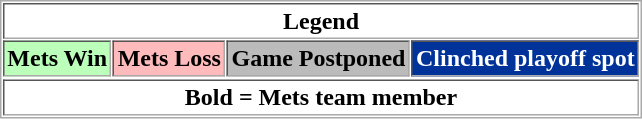<table align="center" border="1" cellpadding="2" cellspacing="1" style="border:1px solid #aaa">
<tr>
<th colspan=4>Legend</th>
</tr>
<tr>
<th bgcolor="bbffbb">Mets Win</th>
<th bgcolor="ffbbbb">Mets Loss</th>
<th bgcolor="bbbbbb">Game Postponed</th>
<th style="background:#039;color:white">Clinched playoff spot</th>
</tr>
<tr>
</tr>
<tr>
<th colspan=4>Bold = Mets team member</th>
</tr>
</table>
